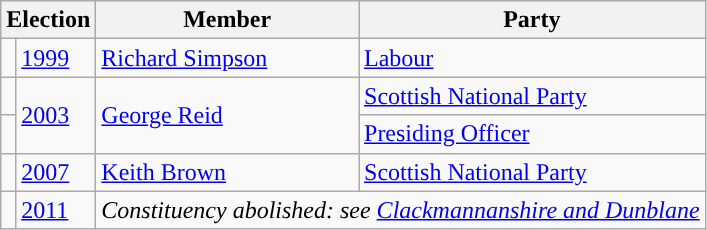<table class="wikitable">
<tr>
<th colspan="2">Election</th>
<th>Member</th>
<th>Party</th>
</tr>
<tr>
<td style="background-color: "></td>
<td><a href='#'>1999</a></td>
<td><a href='#'>Richard Simpson</a></td>
<td><a href='#'>Labour</a></td>
</tr>
<tr>
<td style="background-color: "></td>
<td rowspan="2"><a href='#'>2003</a></td>
<td rowspan="2"><a href='#'>George Reid</a></td>
<td><a href='#'>Scottish National Party</a></td>
</tr>
<tr>
<td style="background-color: "></td>
<td><a href='#'>Presiding Officer</a></td>
</tr>
<tr>
<td style="background-color: "></td>
<td><a href='#'>2007</a></td>
<td><a href='#'>Keith Brown</a></td>
<td><a href='#'>Scottish National Party</a></td>
</tr>
<tr>
<td></td>
<td><a href='#'>2011</a></td>
<td colspan="3"><em>Constituency abolished: see <a href='#'>Clackmannanshire and Dunblane</a></em></td>
</tr>
</table>
